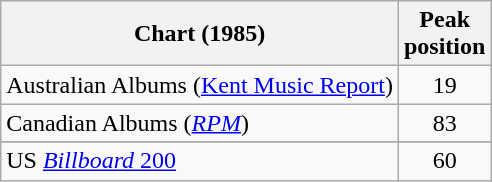<table class="wikitable sortable">
<tr>
<th>Chart (1985)</th>
<th>Peak<br>position</th>
</tr>
<tr>
<td>Australian Albums (<a href='#'>Kent Music Report</a>)</td>
<td style="text-align:center;">19</td>
</tr>
<tr>
<td>Canadian Albums (<em><a href='#'>RPM</a></em>)</td>
<td style="text-align:center;">83</td>
</tr>
<tr>
</tr>
<tr>
</tr>
<tr>
</tr>
<tr>
</tr>
<tr>
<td>US <a href='#'><em>Billboard</em> 200</a></td>
<td style="text-align:center;">60</td>
</tr>
</table>
